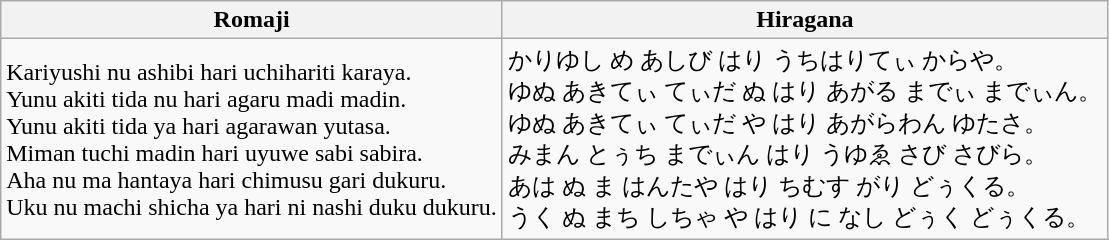<table class="wikitable">
<tr>
<th>Romaji</th>
<th>Hiragana</th>
</tr>
<tr>
<td>Kariyushi nu ashibi hari uchihariti karaya.<br>Yunu akiti tida nu hari agaru madi madin.<br>Yunu akiti tida ya hari agarawan yutasa.<br>Miman tuchi madin hari uyuwe sabi sabira.<br>Aha nu ma hantaya hari chimusu gari dukuru.<br>Uku nu machi shicha ya hari ni nashi duku dukuru.</td>
<td>かりゆし め あしび はり うちはりてぃ からや。<br>ゆぬ あきてぃ てぃだ ぬ はり あがる までぃ までぃん。<br>ゆぬ あきてぃ てぃだ や はり あがらわん ゆたさ。<br>みまん とぅち までぃん はり うゆゑ さび さびら。<br>あは ぬ ま はんたや はり ちむす がり どぅくる。<br>うく ぬ まち しちゃ や はり に なし どぅく どぅくる。</td>
</tr>
</table>
